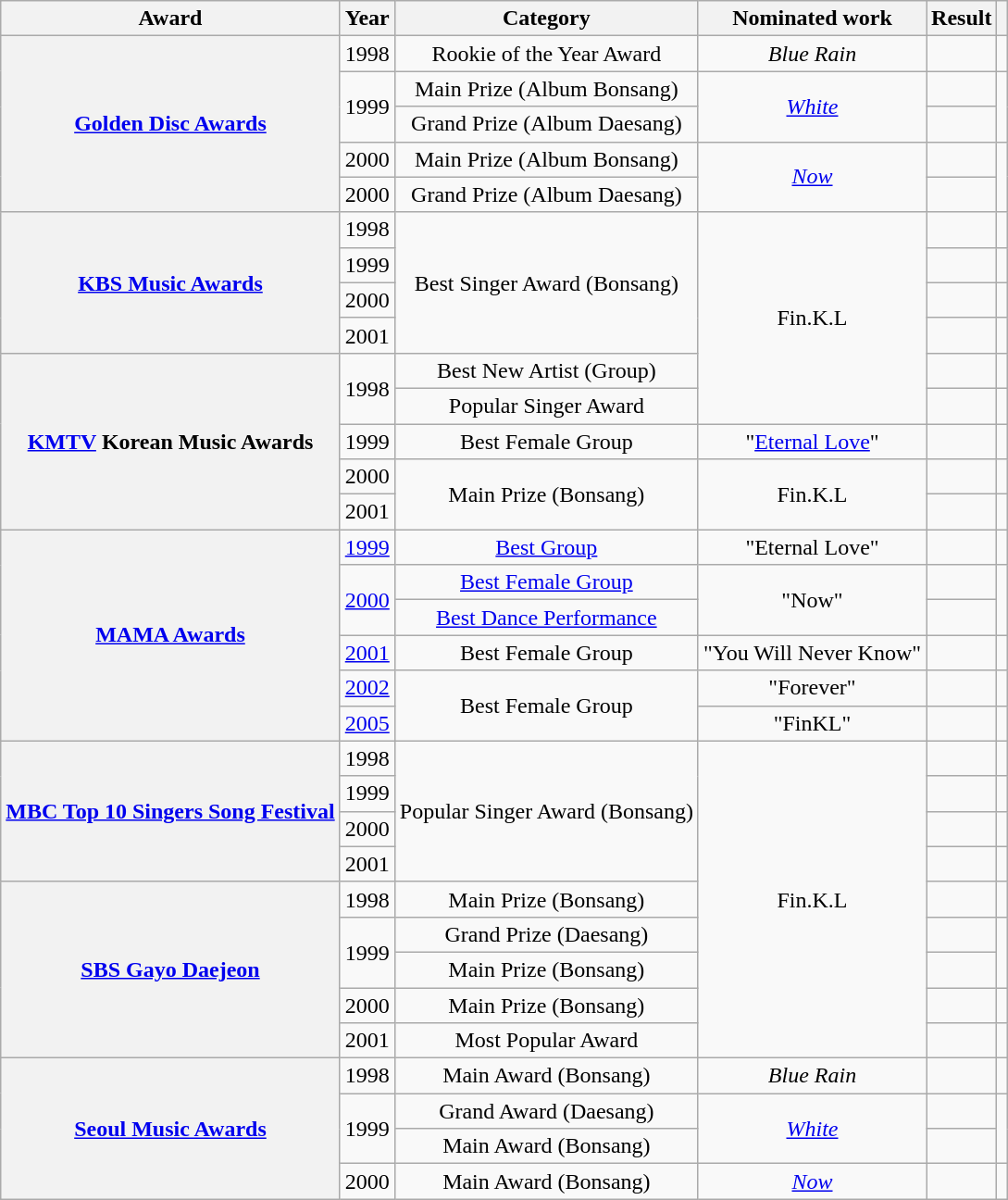<table class="wikitable plainrowheaders sortable" style="text-align:center;">
<tr>
<th>Award</th>
<th>Year</th>
<th>Category</th>
<th>Nominated work</th>
<th>Result</th>
<th class="unsortable"></th>
</tr>
<tr>
<th scope="row" rowspan="5"><a href='#'>Golden Disc Awards</a></th>
<td>1998</td>
<td>Rookie of the Year Award</td>
<td><em>Blue Rain</em></td>
<td></td>
<td></td>
</tr>
<tr>
<td rowspan="2">1999</td>
<td>Main Prize (Album Bonsang)</td>
<td rowspan="2"><em><a href='#'>White</a></em></td>
<td></td>
<td rowspan="2"></td>
</tr>
<tr>
<td>Grand Prize (Album Daesang)</td>
<td></td>
</tr>
<tr>
<td>2000</td>
<td>Main Prize (Album Bonsang)</td>
<td rowspan="2"><em><a href='#'>Now</a></em></td>
<td></td>
<td rowspan="2"></td>
</tr>
<tr>
<td>2000</td>
<td>Grand Prize (Album Daesang)</td>
<td></td>
</tr>
<tr>
<th scope="row" rowspan="4"><a href='#'>KBS Music Awards</a></th>
<td>1998</td>
<td rowspan="4">Best Singer Award (Bonsang)</td>
<td rowspan="6">Fin.K.L</td>
<td></td>
<td></td>
</tr>
<tr>
<td>1999</td>
<td></td>
<td></td>
</tr>
<tr>
<td>2000</td>
<td></td>
<td></td>
</tr>
<tr>
<td>2001</td>
<td></td>
<td></td>
</tr>
<tr>
<th scope="row" rowspan="5"><a href='#'>KMTV</a> Korean Music Awards</th>
<td rowspan="2">1998</td>
<td>Best New Artist (Group)</td>
<td></td>
<td></td>
</tr>
<tr>
<td>Popular Singer Award</td>
<td></td>
<td></td>
</tr>
<tr>
<td>1999</td>
<td>Best Female Group</td>
<td>"<a href='#'>Eternal Love</a>"</td>
<td></td>
<td></td>
</tr>
<tr>
<td>2000</td>
<td rowspan="2">Main Prize (Bonsang)</td>
<td rowspan="2">Fin.K.L</td>
<td></td>
<td></td>
</tr>
<tr>
<td>2001</td>
<td></td>
<td></td>
</tr>
<tr>
<th scope="row" rowspan="6"><a href='#'>MAMA Awards</a></th>
<td><a href='#'>1999</a></td>
<td><a href='#'>Best Group</a></td>
<td>"Eternal Love"</td>
<td></td>
<td></td>
</tr>
<tr>
<td rowspan="2"><a href='#'>2000</a></td>
<td><a href='#'>Best Female Group</a></td>
<td rowspan="2">"Now"</td>
<td></td>
<td rowspan="2"></td>
</tr>
<tr>
<td><a href='#'>Best Dance Performance</a></td>
<td></td>
</tr>
<tr>
<td><a href='#'>2001</a></td>
<td>Best Female Group</td>
<td>"You Will Never Know"</td>
<td></td>
<td></td>
</tr>
<tr>
<td><a href='#'>2002</a></td>
<td rowspan="2">Best Female Group</td>
<td>"Forever"</td>
<td></td>
<td></td>
</tr>
<tr>
<td><a href='#'>2005</a></td>
<td>"FinKL"</td>
<td></td>
<td></td>
</tr>
<tr>
<th scope="row" rowspan="4"><a href='#'>MBC Top 10 Singers Song Festival</a></th>
<td>1998</td>
<td rowspan="4">Popular Singer Award (Bonsang)</td>
<td rowspan="9">Fin.K.L</td>
<td></td>
<td></td>
</tr>
<tr>
<td>1999</td>
<td></td>
<td></td>
</tr>
<tr>
<td>2000</td>
<td></td>
<td></td>
</tr>
<tr>
<td>2001</td>
<td></td>
<td></td>
</tr>
<tr>
<th scope="row" rowspan="5"><a href='#'>SBS Gayo Daejeon</a></th>
<td>1998</td>
<td>Main Prize (Bonsang)</td>
<td></td>
<td></td>
</tr>
<tr>
<td rowspan="2">1999</td>
<td>Grand Prize (Daesang)</td>
<td></td>
<td rowspan="2"></td>
</tr>
<tr>
<td>Main Prize (Bonsang)</td>
<td></td>
</tr>
<tr>
<td>2000</td>
<td>Main Prize (Bonsang)</td>
<td></td>
<td></td>
</tr>
<tr>
<td>2001</td>
<td>Most Popular Award</td>
<td></td>
<td></td>
</tr>
<tr>
<th scope="row" rowspan="4"><a href='#'>Seoul Music Awards</a></th>
<td>1998</td>
<td>Main Award (Bonsang)</td>
<td><em>Blue Rain</em></td>
<td></td>
<td></td>
</tr>
<tr>
<td rowspan="2">1999</td>
<td>Grand Award (Daesang)</td>
<td rowspan="2"><em><a href='#'>White</a></em></td>
<td></td>
<td rowspan="2"></td>
</tr>
<tr>
<td>Main Award (Bonsang)</td>
<td></td>
</tr>
<tr>
<td>2000</td>
<td>Main Award (Bonsang)</td>
<td><em><a href='#'>Now</a></em></td>
<td></td>
<td></td>
</tr>
</table>
